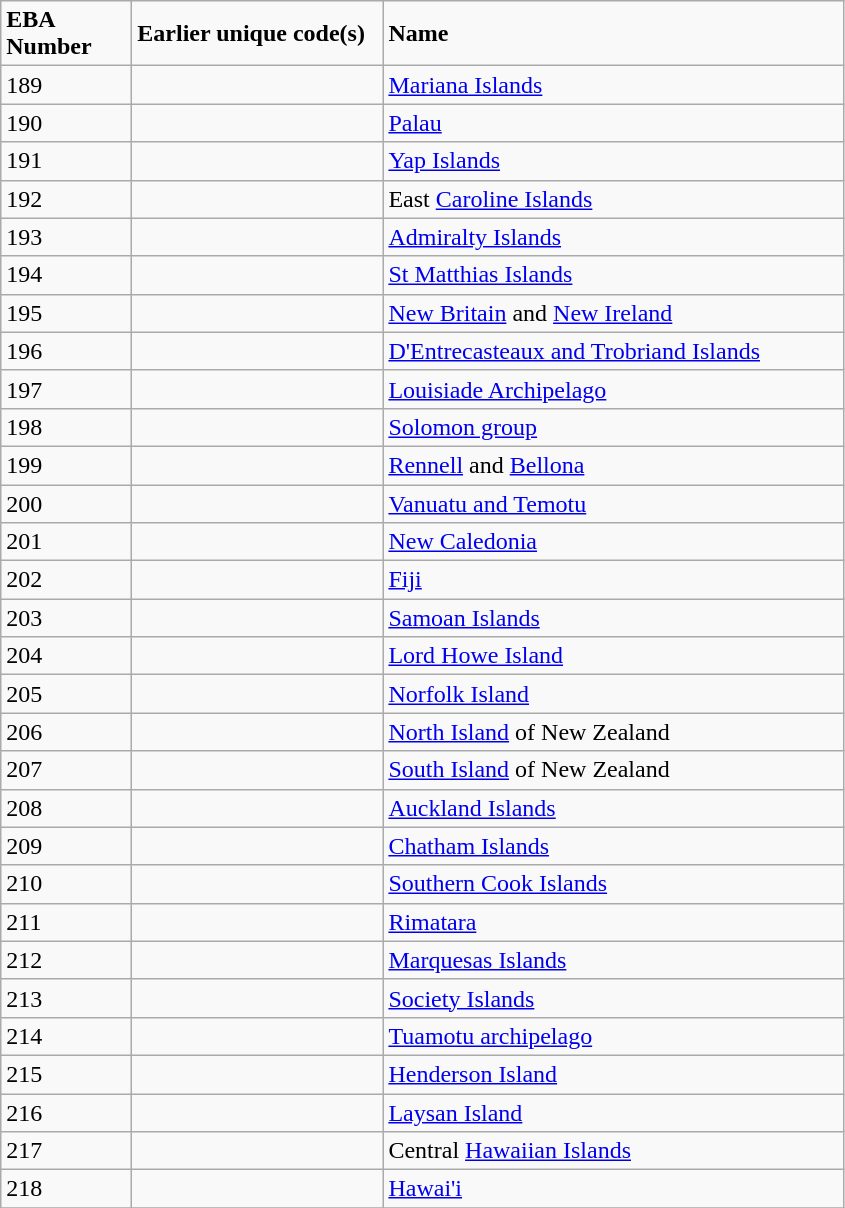<table class="wikitable">
<tr>
<td style="width:80px"><strong>EBA Number</strong></td>
<td style="width:160px"><strong>Earlier unique code(s)</strong></td>
<td style="width:300px"><strong>Name</strong></td>
</tr>
<tr>
<td>189</td>
<td></td>
<td><a href='#'>Mariana Islands</a></td>
</tr>
<tr>
<td>190</td>
<td></td>
<td><a href='#'>Palau</a></td>
</tr>
<tr>
<td>191</td>
<td></td>
<td><a href='#'>Yap Islands</a></td>
</tr>
<tr>
<td>192</td>
<td></td>
<td>East <a href='#'>Caroline Islands</a></td>
</tr>
<tr>
<td>193</td>
<td></td>
<td><a href='#'>Admiralty Islands</a></td>
</tr>
<tr>
<td>194</td>
<td></td>
<td><a href='#'>St Matthias Islands</a></td>
</tr>
<tr>
<td>195</td>
<td></td>
<td><a href='#'>New Britain</a> and <a href='#'>New Ireland</a></td>
</tr>
<tr>
<td>196</td>
<td></td>
<td><a href='#'>D'Entrecasteaux and Trobriand Islands</a></td>
</tr>
<tr>
<td>197</td>
<td></td>
<td><a href='#'>Louisiade Archipelago</a></td>
</tr>
<tr>
<td>198</td>
<td></td>
<td><a href='#'>Solomon group</a></td>
</tr>
<tr>
<td>199</td>
<td></td>
<td><a href='#'>Rennell</a> and <a href='#'>Bellona</a></td>
</tr>
<tr>
<td>200</td>
<td></td>
<td><a href='#'>Vanuatu and Temotu</a></td>
</tr>
<tr>
<td>201</td>
<td></td>
<td><a href='#'>New Caledonia</a></td>
</tr>
<tr>
<td>202</td>
<td></td>
<td><a href='#'>Fiji</a></td>
</tr>
<tr>
<td>203</td>
<td></td>
<td><a href='#'>Samoan Islands</a></td>
</tr>
<tr>
<td>204</td>
<td></td>
<td><a href='#'>Lord Howe Island</a></td>
</tr>
<tr>
<td>205</td>
<td></td>
<td><a href='#'>Norfolk Island</a></td>
</tr>
<tr>
<td>206</td>
<td></td>
<td><a href='#'>North Island</a> of New Zealand</td>
</tr>
<tr>
<td>207</td>
<td></td>
<td><a href='#'>South Island</a> of New Zealand</td>
</tr>
<tr>
<td>208</td>
<td></td>
<td><a href='#'>Auckland Islands</a></td>
</tr>
<tr>
<td>209</td>
<td></td>
<td><a href='#'>Chatham Islands</a></td>
</tr>
<tr>
<td>210</td>
<td></td>
<td><a href='#'>Southern Cook Islands</a></td>
</tr>
<tr>
<td>211</td>
<td></td>
<td><a href='#'>Rimatara</a></td>
</tr>
<tr>
<td>212</td>
<td></td>
<td><a href='#'>Marquesas Islands</a></td>
</tr>
<tr>
<td>213</td>
<td></td>
<td><a href='#'>Society Islands</a></td>
</tr>
<tr>
<td>214</td>
<td></td>
<td><a href='#'>Tuamotu archipelago</a></td>
</tr>
<tr>
<td>215</td>
<td></td>
<td><a href='#'>Henderson Island</a></td>
</tr>
<tr>
<td>216</td>
<td></td>
<td><a href='#'>Laysan Island</a></td>
</tr>
<tr>
<td>217</td>
<td></td>
<td>Central <a href='#'>Hawaiian Islands</a></td>
</tr>
<tr>
<td>218</td>
<td></td>
<td><a href='#'>Hawai'i</a></td>
</tr>
<tr>
</tr>
</table>
